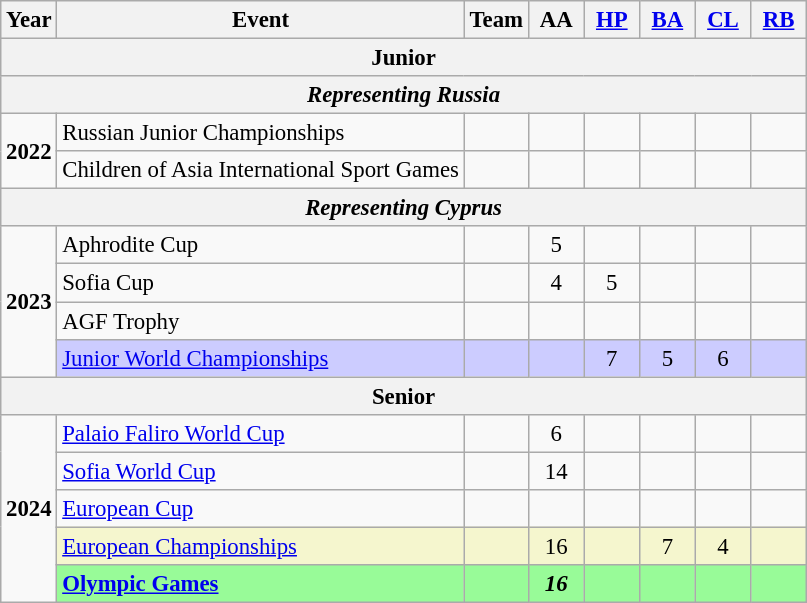<table class="wikitable" style="text-align:center; font-size:95%;">
<tr>
<th align=center>Year</th>
<th align=center>Event</th>
<th style="width:30px;">Team</th>
<th style="width:30px;">AA</th>
<th style="width:30px;"><a href='#'>HP</a></th>
<th style="width:30px;"><a href='#'>BA</a></th>
<th style="width:30px;"><a href='#'>CL</a></th>
<th style="width:30px;"><a href='#'>RB</a></th>
</tr>
<tr>
<th colspan="8"><strong>Junior</strong></th>
</tr>
<tr>
<th colspan="8"><em>Representing  Russia</em></th>
</tr>
<tr>
<td rowspan="2"><strong>2022</strong></td>
<td align=left>Russian Junior Championships</td>
<td></td>
<td></td>
<td></td>
<td></td>
<td></td>
<td></td>
</tr>
<tr>
<td align=left>Children of Asia International Sport Games</td>
<td></td>
<td></td>
<td></td>
<td></td>
<td></td>
<td></td>
</tr>
<tr>
<th colspan="8"><em>Representing  Cyprus</em></th>
</tr>
<tr>
<td rowspan="4"><strong>2023</strong></td>
<td align=left>Aphrodite Cup</td>
<td></td>
<td>5</td>
<td></td>
<td></td>
<td></td>
<td></td>
</tr>
<tr>
<td align=left>Sofia Cup</td>
<td></td>
<td>4</td>
<td>5</td>
<td></td>
<td></td>
<td></td>
</tr>
<tr>
<td align=left>AGF Trophy</td>
<td></td>
<td></td>
<td></td>
<td></td>
<td></td>
<td></td>
</tr>
<tr bgcolor=#CCCCFF>
<td align=left><a href='#'>Junior World Championships</a></td>
<td></td>
<td></td>
<td>7</td>
<td>5</td>
<td>6</td>
<td></td>
</tr>
<tr>
<th colspan="8"><strong>Senior</strong></th>
</tr>
<tr>
<td rowspan="5"><strong>2024</strong></td>
<td align=left><a href='#'>Palaio Faliro World Cup</a></td>
<td></td>
<td>6</td>
<td></td>
<td></td>
<td></td>
<td></td>
</tr>
<tr>
<td align=left><a href='#'>Sofia World Cup</a></td>
<td></td>
<td>14</td>
<td></td>
<td></td>
<td></td>
<td></td>
</tr>
<tr>
<td align=left><a href='#'>European Cup</a></td>
<td></td>
<td></td>
<td></td>
<td></td>
<td></td>
<td></td>
</tr>
<tr bgcolor=#F5F6CE>
<td align=left><a href='#'>European Championships</a></td>
<td></td>
<td>16</td>
<td></td>
<td>7</td>
<td>4</td>
<td></td>
</tr>
<tr bgcolor=98FB98>
<td align=left><strong><a href='#'>Olympic Games</a></strong></td>
<td></td>
<td><strong><em>16</em></strong></td>
<td></td>
<td></td>
<td></td>
<td></td>
</tr>
</table>
